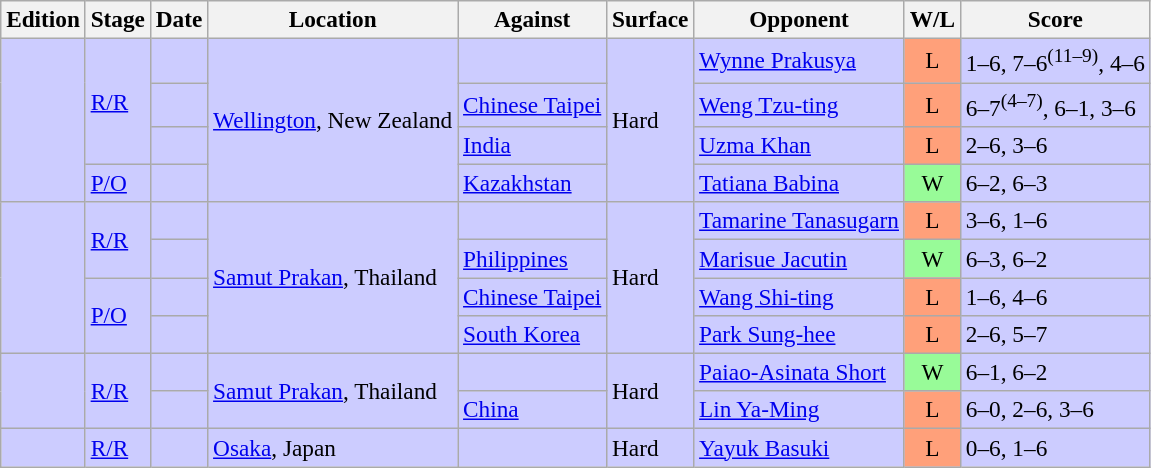<table class=wikitable style=font-size:97%>
<tr>
<th>Edition</th>
<th>Stage</th>
<th>Date</th>
<th>Location</th>
<th>Against</th>
<th>Surface</th>
<th>Opponent</th>
<th>W/L</th>
<th>Score</th>
</tr>
<tr style="background:#ccccff;">
<td rowspan="4"></td>
<td rowspan="3"><a href='#'>R/R</a></td>
<td></td>
<td rowspan="4"><a href='#'>Wellington</a>, New Zealand</td>
<td> </td>
<td rowspan="4">Hard</td>
<td> <a href='#'>Wynne Prakusya</a></td>
<td style="text-align:center; background:#ffa07a;">L</td>
<td>1–6, 7–6<sup>(11–9)</sup>, 4–6</td>
</tr>
<tr style="background:#ccccff;">
<td></td>
<td> <a href='#'>Chinese Taipei</a></td>
<td> <a href='#'>Weng Tzu-ting</a></td>
<td style="text-align:center; background:#ffa07a;">L</td>
<td>6–7<sup>(4–7)</sup>, 6–1, 3–6</td>
</tr>
<tr style="background:#ccccff;">
<td></td>
<td> <a href='#'>India</a></td>
<td> <a href='#'>Uzma Khan</a></td>
<td style="text-align:center; background:#ffa07a;">L</td>
<td>2–6, 3–6</td>
</tr>
<tr style="background:#ccccff;">
<td rowspan="1"><a href='#'>P/O</a></td>
<td></td>
<td> <a href='#'>Kazakhstan</a></td>
<td> <a href='#'>Tatiana Babina</a></td>
<td style="text-align:center; background:#98fb98;">W</td>
<td>6–2, 6–3</td>
</tr>
<tr style="background:#ccccff;">
<td rowspan="4"></td>
<td rowspan="2"><a href='#'>R/R</a></td>
<td></td>
<td rowspan="4"><a href='#'>Samut Prakan</a>, Thailand</td>
<td> </td>
<td rowspan="4">Hard</td>
<td> <a href='#'>Tamarine Tanasugarn</a></td>
<td style="text-align:center; background:#ffa07a;">L</td>
<td>3–6, 1–6</td>
</tr>
<tr style="background:#ccccff;">
<td></td>
<td> <a href='#'>Philippines</a></td>
<td> <a href='#'>Marisue Jacutin</a></td>
<td style="text-align:center; background:#98fb98;">W</td>
<td>6–3, 6–2</td>
</tr>
<tr style="background:#ccccff;">
<td rowspan="2"><a href='#'>P/O</a></td>
<td></td>
<td> <a href='#'>Chinese Taipei</a></td>
<td> <a href='#'>Wang Shi-ting</a></td>
<td style="text-align:center; background:#ffa07a;">L</td>
<td>1–6, 4–6</td>
</tr>
<tr style="background:#ccccff;">
<td></td>
<td> <a href='#'>South Korea</a></td>
<td> <a href='#'>Park Sung-hee</a></td>
<td style="text-align:center; background:#ffa07a;">L</td>
<td>2–6, 5–7</td>
</tr>
<tr style="background:#ccccff;">
<td rowspan="2"></td>
<td rowspan="2"><a href='#'>R/R</a></td>
<td></td>
<td rowspan="2"><a href='#'>Samut Prakan</a>, Thailand</td>
<td> </td>
<td rowspan="2">Hard</td>
<td> <a href='#'>Paiao-Asinata Short</a></td>
<td style="text-align:center; background:#98fb98;">W</td>
<td>6–1, 6–2</td>
</tr>
<tr style="background:#ccccff;">
<td></td>
<td> <a href='#'>China</a></td>
<td> <a href='#'>Lin Ya-Ming</a></td>
<td style="text-align:center; background:#ffa07a;">L</td>
<td>6–0, 2–6, 3–6</td>
</tr>
<tr style="background:#ccccff;">
<td rowspan="1"></td>
<td rowspan="1"><a href='#'>R/R</a></td>
<td></td>
<td rowspan="1"><a href='#'>Osaka</a>, Japan</td>
<td> </td>
<td rowspan="1">Hard</td>
<td> <a href='#'>Yayuk Basuki</a></td>
<td style="text-align:center; background:#ffa07a;">L</td>
<td>0–6, 1–6</td>
</tr>
</table>
